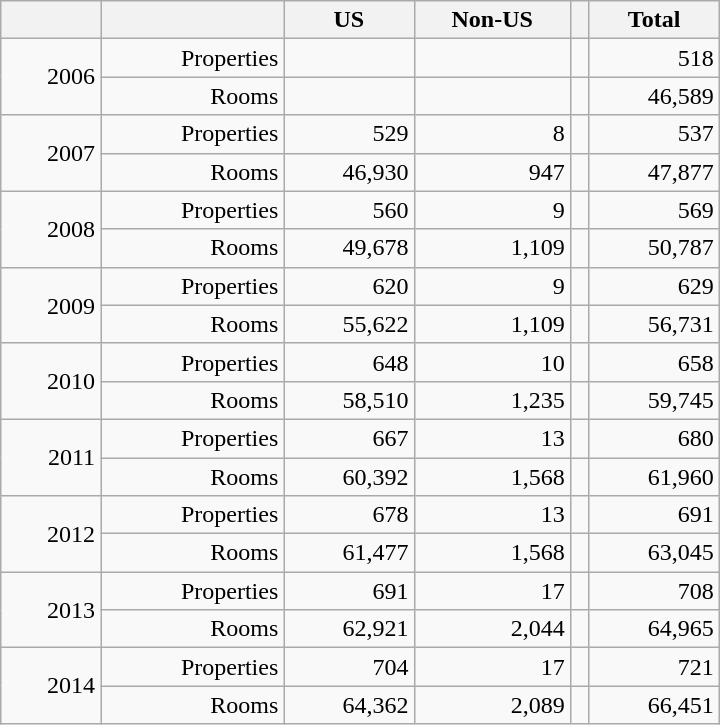<table class="wikitable mw-collapsible mw-collapsed" style="min-width:30em; text-align:right;">
<tr>
<th class="unsortable"></th>
<th></th>
<th>US</th>
<th>Non-US</th>
<th></th>
<th>Total</th>
</tr>
<tr>
<td rowspan=2>2006</td>
<td>Properties</td>
<td></td>
<td></td>
<td></td>
<td>518</td>
</tr>
<tr>
<td>Rooms</td>
<td></td>
<td></td>
<td></td>
<td>46,589</td>
</tr>
<tr>
<td rowspan=2>2007</td>
<td>Properties</td>
<td>529</td>
<td>8</td>
<td></td>
<td>537</td>
</tr>
<tr>
<td>Rooms</td>
<td>46,930</td>
<td>947</td>
<td></td>
<td>47,877</td>
</tr>
<tr>
<td rowspan=2>2008</td>
<td>Properties</td>
<td>560</td>
<td>9</td>
<td></td>
<td>569</td>
</tr>
<tr>
<td>Rooms</td>
<td>49,678</td>
<td>1,109</td>
<td></td>
<td>50,787</td>
</tr>
<tr>
<td rowspan=2>2009</td>
<td>Properties</td>
<td>620</td>
<td>9</td>
<td></td>
<td>629</td>
</tr>
<tr>
<td>Rooms</td>
<td>55,622</td>
<td>1,109</td>
<td></td>
<td>56,731</td>
</tr>
<tr>
<td rowspan=2>2010</td>
<td>Properties</td>
<td>648</td>
<td>10</td>
<td></td>
<td>658</td>
</tr>
<tr>
<td>Rooms</td>
<td>58,510</td>
<td>1,235</td>
<td></td>
<td>59,745</td>
</tr>
<tr>
<td rowspan=2>2011</td>
<td>Properties</td>
<td>667</td>
<td>13</td>
<td></td>
<td>680</td>
</tr>
<tr>
<td>Rooms</td>
<td>60,392</td>
<td>1,568</td>
<td></td>
<td>61,960</td>
</tr>
<tr>
<td rowspan=2>2012</td>
<td>Properties</td>
<td>678</td>
<td>13</td>
<td></td>
<td>691</td>
</tr>
<tr>
<td>Rooms</td>
<td>61,477</td>
<td>1,568</td>
<td></td>
<td>63,045</td>
</tr>
<tr>
<td rowspan=2>2013</td>
<td>Properties</td>
<td>691</td>
<td>17</td>
<td></td>
<td>708</td>
</tr>
<tr>
<td>Rooms</td>
<td>62,921</td>
<td>2,044</td>
<td></td>
<td>64,965</td>
</tr>
<tr>
<td rowspan=2>2014</td>
<td>Properties</td>
<td>704</td>
<td>17</td>
<td></td>
<td>721</td>
</tr>
<tr>
<td>Rooms</td>
<td>64,362</td>
<td>2,089</td>
<td></td>
<td>66,451</td>
</tr>
</table>
